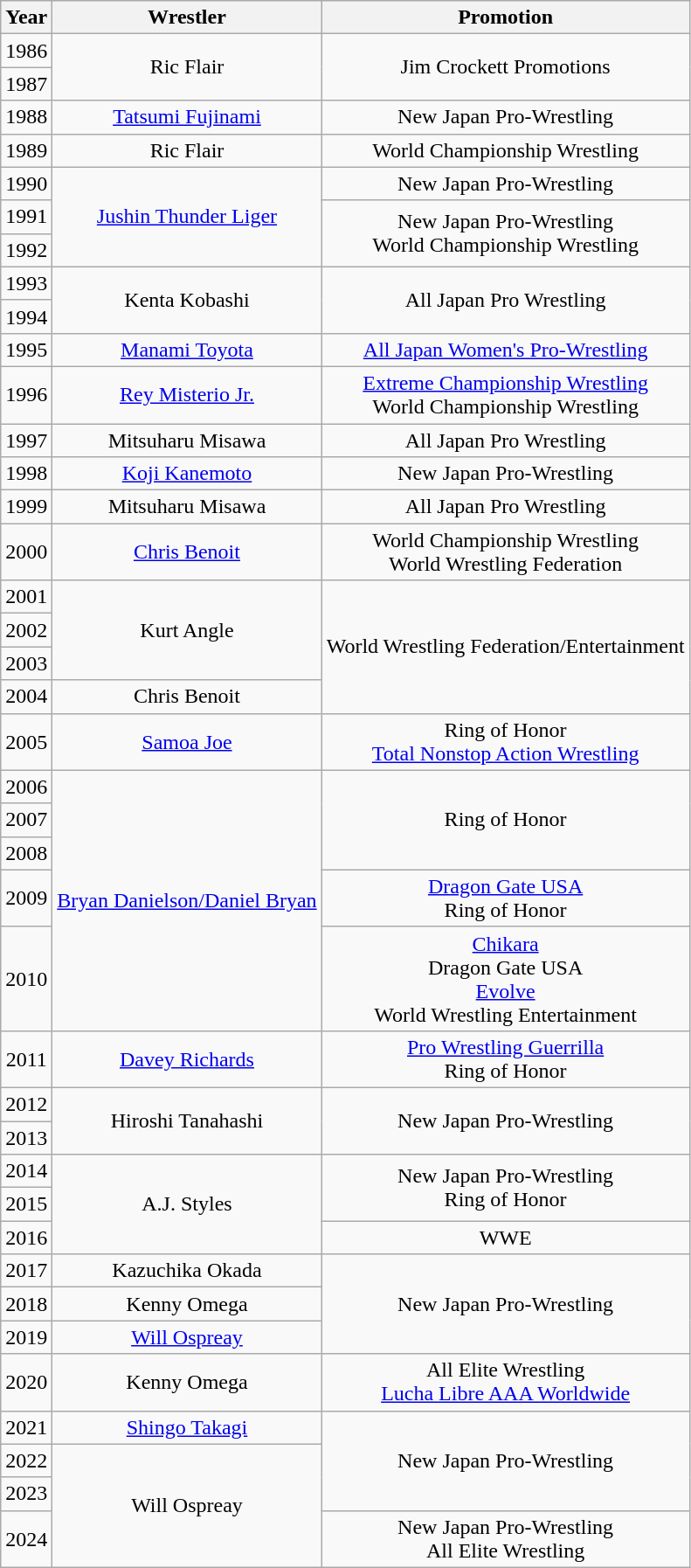<table class="wikitable sortable" style="text-align: center">
<tr>
<th>Year</th>
<th>Wrestler</th>
<th>Promotion</th>
</tr>
<tr>
<td>1986</td>
<td rowspan=2>Ric Flair</td>
<td rowspan=2>Jim Crockett Promotions</td>
</tr>
<tr>
<td>1987</td>
</tr>
<tr>
<td>1988</td>
<td><a href='#'>Tatsumi Fujinami</a></td>
<td>New Japan Pro-Wrestling</td>
</tr>
<tr>
<td>1989</td>
<td>Ric Flair</td>
<td>World Championship Wrestling</td>
</tr>
<tr>
<td>1990</td>
<td rowspan=3><a href='#'>Jushin Thunder Liger</a></td>
<td>New Japan Pro-Wrestling</td>
</tr>
<tr>
<td>1991</td>
<td rowspan=2>New Japan Pro-Wrestling<br>World Championship Wrestling</td>
</tr>
<tr>
<td>1992</td>
</tr>
<tr>
<td>1993</td>
<td rowspan=2>Kenta Kobashi</td>
<td rowspan=2>All Japan Pro Wrestling</td>
</tr>
<tr>
<td>1994</td>
</tr>
<tr>
<td>1995</td>
<td><a href='#'>Manami Toyota</a></td>
<td><a href='#'>All Japan Women's Pro-Wrestling</a></td>
</tr>
<tr>
<td>1996</td>
<td><a href='#'>Rey Misterio Jr.</a></td>
<td><a href='#'>Extreme Championship Wrestling</a><br>World Championship Wrestling</td>
</tr>
<tr>
<td>1997</td>
<td>Mitsuharu Misawa</td>
<td>All Japan Pro Wrestling</td>
</tr>
<tr>
<td>1998</td>
<td><a href='#'>Koji Kanemoto</a></td>
<td>New Japan Pro-Wrestling</td>
</tr>
<tr>
<td>1999</td>
<td>Mitsuharu Misawa</td>
<td>All Japan Pro Wrestling</td>
</tr>
<tr>
<td>2000</td>
<td><a href='#'>Chris Benoit</a></td>
<td>World Championship Wrestling<br>World Wrestling Federation</td>
</tr>
<tr>
<td>2001</td>
<td rowspan=3>Kurt Angle</td>
<td rowspan=4>World Wrestling Federation/Entertainment</td>
</tr>
<tr>
<td>2002</td>
</tr>
<tr>
<td>2003</td>
</tr>
<tr>
<td>2004</td>
<td>Chris Benoit</td>
</tr>
<tr>
<td>2005</td>
<td><a href='#'>Samoa Joe</a></td>
<td>Ring of Honor<br><a href='#'>Total Nonstop Action Wrestling</a></td>
</tr>
<tr>
<td>2006</td>
<td rowspan=5><a href='#'>Bryan Danielson/Daniel Bryan</a></td>
<td rowspan=3>Ring of Honor</td>
</tr>
<tr>
<td>2007</td>
</tr>
<tr>
<td>2008</td>
</tr>
<tr>
<td>2009</td>
<td><a href='#'>Dragon Gate USA</a><br>Ring of Honor</td>
</tr>
<tr>
<td>2010</td>
<td><a href='#'>Chikara</a><br>Dragon Gate USA<br><a href='#'>Evolve</a><br>World Wrestling Entertainment</td>
</tr>
<tr>
<td>2011</td>
<td><a href='#'>Davey Richards</a></td>
<td><a href='#'>Pro Wrestling Guerrilla</a><br>Ring of Honor</td>
</tr>
<tr>
<td>2012</td>
<td rowspan=2>Hiroshi Tanahashi</td>
<td rowspan=2>New Japan Pro-Wrestling</td>
</tr>
<tr>
<td>2013</td>
</tr>
<tr>
<td>2014</td>
<td rowspan=3>A.J. Styles</td>
<td rowspan=2>New Japan Pro-Wrestling<br>Ring of Honor</td>
</tr>
<tr>
<td>2015</td>
</tr>
<tr>
<td>2016</td>
<td>WWE</td>
</tr>
<tr>
<td>2017</td>
<td>Kazuchika Okada</td>
<td rowspan=3>New Japan Pro-Wrestling</td>
</tr>
<tr>
<td>2018</td>
<td>Kenny Omega</td>
</tr>
<tr>
<td>2019</td>
<td><a href='#'>Will Ospreay</a></td>
</tr>
<tr>
<td>2020</td>
<td>Kenny Omega</td>
<td>All Elite Wrestling<br><a href='#'>Lucha Libre AAA Worldwide</a></td>
</tr>
<tr>
<td>2021</td>
<td><a href='#'>Shingo Takagi</a></td>
<td rowspan="3">New Japan Pro-Wrestling</td>
</tr>
<tr>
<td>2022</td>
<td rowspan="3">Will Ospreay</td>
</tr>
<tr>
<td>2023</td>
</tr>
<tr>
<td>2024</td>
<td>New Japan Pro-Wrestling<br>All Elite Wrestling</td>
</tr>
</table>
